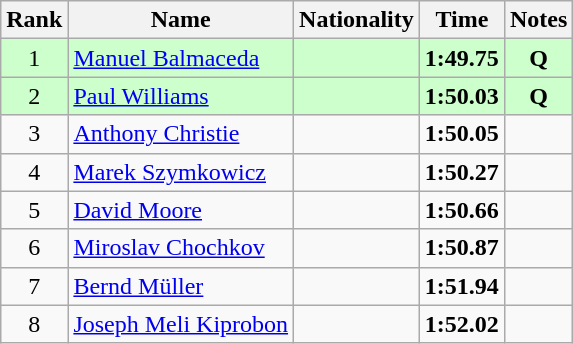<table class="wikitable sortable" style="text-align:center">
<tr>
<th>Rank</th>
<th>Name</th>
<th>Nationality</th>
<th>Time</th>
<th>Notes</th>
</tr>
<tr bgcolor=ccffcc>
<td>1</td>
<td align=left><a href='#'>Manuel Balmaceda</a></td>
<td align=left></td>
<td><strong>1:49.75</strong></td>
<td><strong>Q</strong></td>
</tr>
<tr bgcolor=ccffcc>
<td>2</td>
<td align=left><a href='#'>Paul Williams</a></td>
<td align=left></td>
<td><strong>1:50.03</strong></td>
<td><strong>Q</strong></td>
</tr>
<tr>
<td>3</td>
<td align=left><a href='#'>Anthony Christie</a></td>
<td align=left></td>
<td><strong>1:50.05</strong></td>
<td></td>
</tr>
<tr>
<td>4</td>
<td align=left><a href='#'>Marek Szymkowicz</a></td>
<td align=left></td>
<td><strong>1:50.27</strong></td>
<td></td>
</tr>
<tr>
<td>5</td>
<td align=left><a href='#'>David Moore</a></td>
<td align=left></td>
<td><strong>1:50.66</strong></td>
<td></td>
</tr>
<tr>
<td>6</td>
<td align=left><a href='#'>Miroslav Chochkov</a></td>
<td align=left></td>
<td><strong>1:50.87</strong></td>
<td></td>
</tr>
<tr>
<td>7</td>
<td align=left><a href='#'>Bernd Müller</a></td>
<td align=left></td>
<td><strong>1:51.94</strong></td>
<td></td>
</tr>
<tr>
<td>8</td>
<td align=left><a href='#'>Joseph Meli Kiprobon</a></td>
<td align=left></td>
<td><strong>1:52.02</strong></td>
<td></td>
</tr>
</table>
